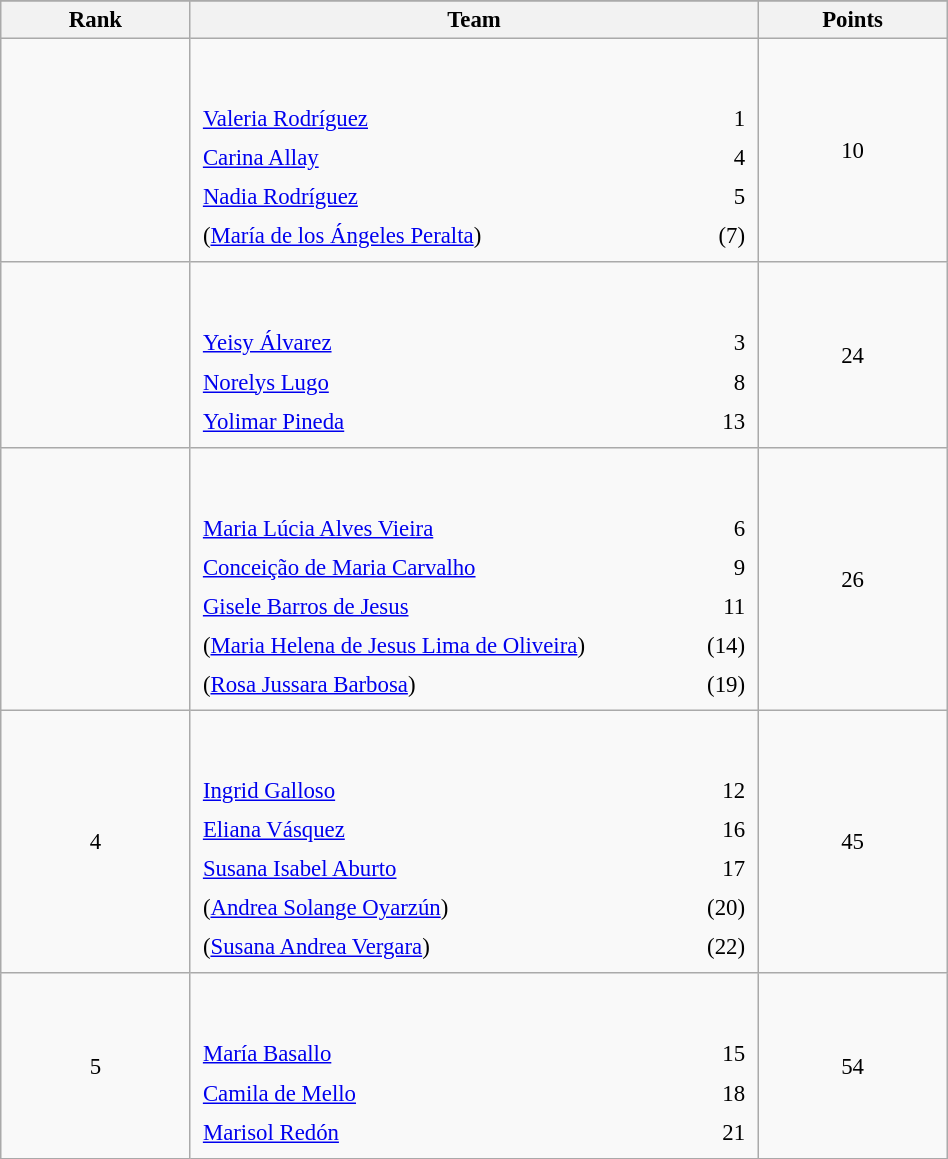<table class="wikitable sortable" style=" text-align:center; font-size:95%;" width="50%">
<tr>
</tr>
<tr>
<th width=10%>Rank</th>
<th width=30%>Team</th>
<th width=10%>Points</th>
</tr>
<tr>
<td align=center></td>
<td align=left> <br><br><table width=100%>
<tr>
<td align=left style="border:0"><a href='#'>Valeria Rodríguez</a></td>
<td align=right style="border:0">1</td>
</tr>
<tr>
<td align=left style="border:0"><a href='#'>Carina Allay</a></td>
<td align=right style="border:0">4</td>
</tr>
<tr>
<td align=left style="border:0"><a href='#'>Nadia Rodríguez</a></td>
<td align=right style="border:0">5</td>
</tr>
<tr>
<td align=left style="border:0">(<a href='#'>María de los Ángeles Peralta</a>)</td>
<td align=right style="border:0">(7)</td>
</tr>
</table>
</td>
<td>10</td>
</tr>
<tr>
<td align=center></td>
<td align=left> <br><br><table width=100%>
<tr>
<td align=left style="border:0"><a href='#'>Yeisy Álvarez</a></td>
<td align=right style="border:0">3</td>
</tr>
<tr>
<td align=left style="border:0"><a href='#'>Norelys Lugo</a></td>
<td align=right style="border:0">8</td>
</tr>
<tr>
<td align=left style="border:0"><a href='#'>Yolimar Pineda</a></td>
<td align=right style="border:0">13</td>
</tr>
</table>
</td>
<td>24</td>
</tr>
<tr>
<td align=center></td>
<td align=left> <br><br><table width=100%>
<tr>
<td align=left style="border:0"><a href='#'>Maria Lúcia Alves Vieira</a></td>
<td align=right style="border:0">6</td>
</tr>
<tr>
<td align=left style="border:0"><a href='#'>Conceição de Maria Carvalho</a></td>
<td align=right style="border:0">9</td>
</tr>
<tr>
<td align=left style="border:0"><a href='#'>Gisele Barros de Jesus</a></td>
<td align=right style="border:0">11</td>
</tr>
<tr>
<td align=left style="border:0">(<a href='#'>Maria Helena de Jesus Lima de Oliveira</a>)</td>
<td align=right style="border:0">(14)</td>
</tr>
<tr>
<td align=left style="border:0">(<a href='#'>Rosa Jussara Barbosa</a>)</td>
<td align=right style="border:0">(19)</td>
</tr>
</table>
</td>
<td>26</td>
</tr>
<tr>
<td align=center>4</td>
<td align=left> <br><br><table width=100%>
<tr>
<td align=left style="border:0"><a href='#'>Ingrid Galloso</a></td>
<td align=right style="border:0">12</td>
</tr>
<tr>
<td align=left style="border:0"><a href='#'>Eliana Vásquez</a></td>
<td align=right style="border:0">16</td>
</tr>
<tr>
<td align=left style="border:0"><a href='#'>Susana Isabel Aburto</a></td>
<td align=right style="border:0">17</td>
</tr>
<tr>
<td align=left style="border:0">(<a href='#'>Andrea Solange Oyarzún</a>)</td>
<td align=right style="border:0">(20)</td>
</tr>
<tr>
<td align=left style="border:0">(<a href='#'>Susana Andrea Vergara</a>)</td>
<td align=right style="border:0">(22)</td>
</tr>
</table>
</td>
<td>45</td>
</tr>
<tr>
<td align=center>5</td>
<td align=left> <br><br><table width=100%>
<tr>
<td align=left style="border:0"><a href='#'>María Basallo</a></td>
<td align=right style="border:0">15</td>
</tr>
<tr>
<td align=left style="border:0"><a href='#'>Camila de Mello</a></td>
<td align=right style="border:0">18</td>
</tr>
<tr>
<td align=left style="border:0"><a href='#'>Marisol Redón</a></td>
<td align=right style="border:0">21</td>
</tr>
</table>
</td>
<td>54</td>
</tr>
</table>
